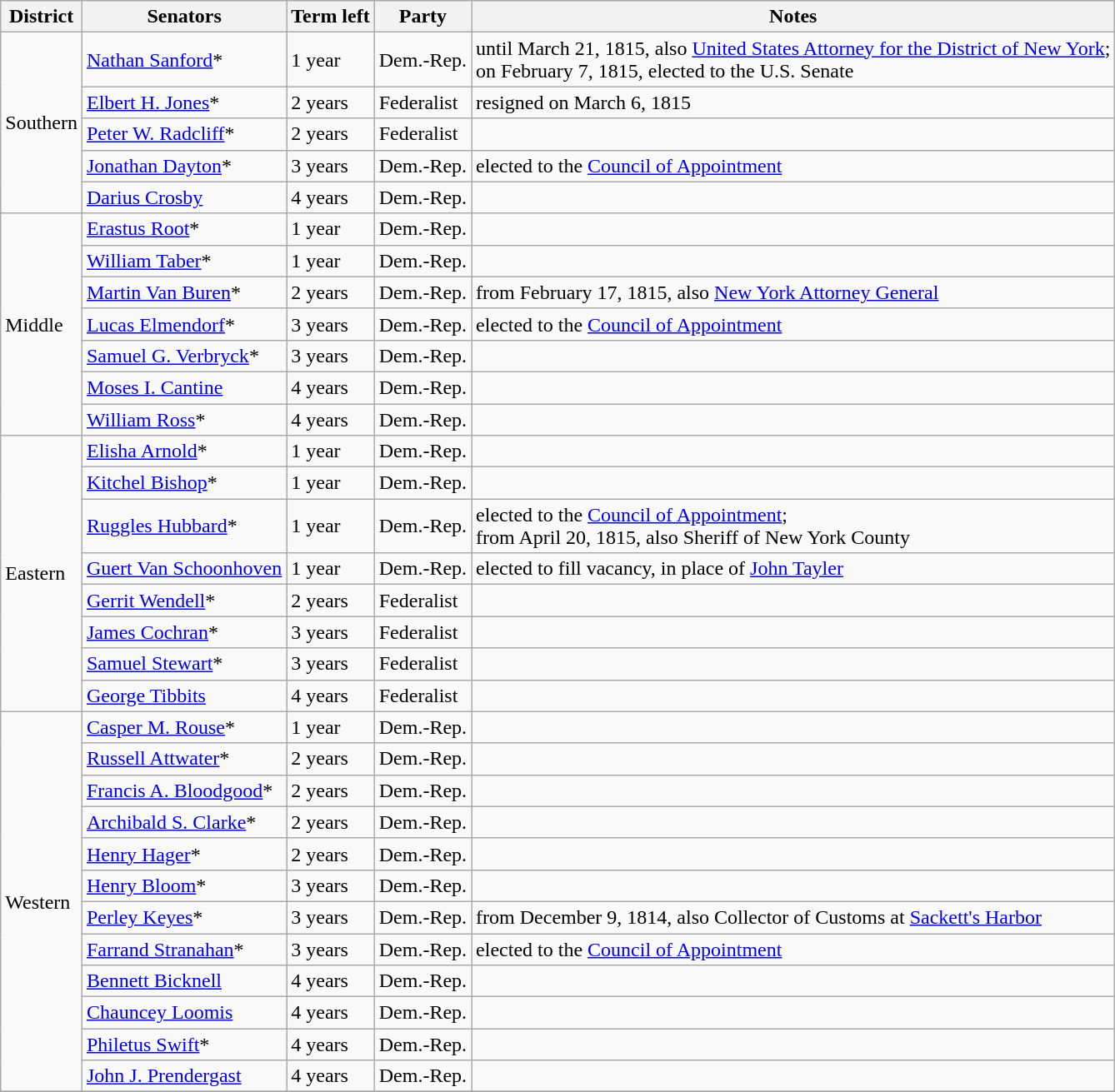<table class=wikitable>
<tr>
<th>District</th>
<th>Senators</th>
<th>Term left</th>
<th>Party</th>
<th>Notes</th>
</tr>
<tr>
<td rowspan="5">Southern</td>
<td><a href='#'>Nathan Sanford</a>*</td>
<td>1 year</td>
<td>Dem.-Rep.</td>
<td>until March 21, 1815, also <a href='#'>United States Attorney for the District of New York</a>; <br>on February 7, 1815, elected to the U.S. Senate</td>
</tr>
<tr>
<td><a href='#'>Elbert H. Jones</a>*</td>
<td>2 years</td>
<td>Federalist</td>
<td>resigned on March 6, 1815</td>
</tr>
<tr>
<td><a href='#'>Peter W. Radcliff</a>*</td>
<td>2 years</td>
<td>Federalist</td>
<td></td>
</tr>
<tr>
<td><a href='#'>Jonathan Dayton</a>*</td>
<td>3 years</td>
<td>Dem.-Rep.</td>
<td>elected to the <a href='#'>Council of Appointment</a></td>
</tr>
<tr>
<td><a href='#'>Darius Crosby</a></td>
<td>4 years</td>
<td>Dem.-Rep.</td>
<td></td>
</tr>
<tr>
<td rowspan="7">Middle</td>
<td><a href='#'>Erastus Root</a>*</td>
<td>1 year</td>
<td>Dem.-Rep.</td>
<td></td>
</tr>
<tr>
<td><a href='#'>William Taber</a>*</td>
<td>1 year</td>
<td>Dem.-Rep.</td>
<td></td>
</tr>
<tr>
<td><a href='#'>Martin Van Buren</a>*</td>
<td>2 years</td>
<td>Dem.-Rep.</td>
<td>from February 17, 1815, also <a href='#'>New York Attorney General</a></td>
</tr>
<tr>
<td><a href='#'>Lucas Elmendorf</a>*</td>
<td>3 years</td>
<td>Dem.-Rep.</td>
<td>elected to the <a href='#'>Council of Appointment</a></td>
</tr>
<tr>
<td><a href='#'>Samuel G. Verbryck</a>*</td>
<td>3 years</td>
<td>Dem.-Rep.</td>
<td></td>
</tr>
<tr>
<td><a href='#'>Moses I. Cantine</a></td>
<td>4 years</td>
<td>Dem.-Rep.</td>
<td></td>
</tr>
<tr>
<td><a href='#'>William Ross</a>*</td>
<td>4 years</td>
<td>Dem.-Rep.</td>
<td></td>
</tr>
<tr>
<td rowspan="8">Eastern</td>
<td><a href='#'>Elisha Arnold</a>*</td>
<td>1 year</td>
<td>Dem.-Rep.</td>
<td></td>
</tr>
<tr>
<td><a href='#'>Kitchel Bishop</a>*</td>
<td>1 year</td>
<td>Dem.-Rep.</td>
<td></td>
</tr>
<tr>
<td><a href='#'>Ruggles Hubbard</a>*</td>
<td>1 year</td>
<td>Dem.-Rep.</td>
<td>elected to the <a href='#'>Council of Appointment</a>; <br>from April 20, 1815, also Sheriff of New York County</td>
</tr>
<tr>
<td><a href='#'>Guert Van Schoonhoven</a></td>
<td>1 year</td>
<td>Dem.-Rep.</td>
<td>elected to fill vacancy, in place of <a href='#'>John Tayler</a></td>
</tr>
<tr>
<td><a href='#'>Gerrit Wendell</a>*</td>
<td>2 years</td>
<td>Federalist</td>
<td></td>
</tr>
<tr>
<td><a href='#'>James Cochran</a>*</td>
<td>3 years</td>
<td>Federalist</td>
<td></td>
</tr>
<tr>
<td><a href='#'>Samuel Stewart</a>*</td>
<td>3 years</td>
<td>Federalist</td>
<td></td>
</tr>
<tr>
<td><a href='#'>George Tibbits</a></td>
<td>4 years</td>
<td>Federalist</td>
<td></td>
</tr>
<tr>
<td rowspan="12">Western</td>
<td><a href='#'>Casper M. Rouse</a>*</td>
<td>1 year</td>
<td>Dem.-Rep.</td>
<td></td>
</tr>
<tr>
<td><a href='#'>Russell Attwater</a>*</td>
<td>2 years</td>
<td>Dem.-Rep.</td>
<td></td>
</tr>
<tr>
<td><a href='#'>Francis A. Bloodgood</a>*</td>
<td>2 years</td>
<td>Dem.-Rep.</td>
<td></td>
</tr>
<tr>
<td><a href='#'>Archibald S. Clarke</a>*</td>
<td>2 years</td>
<td>Dem.-Rep.</td>
<td></td>
</tr>
<tr>
<td><a href='#'>Henry Hager</a>*</td>
<td>2 years</td>
<td>Dem.-Rep.</td>
<td></td>
</tr>
<tr>
<td><a href='#'>Henry Bloom</a>*</td>
<td>3 years</td>
<td>Dem.-Rep.</td>
<td></td>
</tr>
<tr>
<td><a href='#'>Perley Keyes</a>*</td>
<td>3 years</td>
<td>Dem.-Rep.</td>
<td>from December 9, 1814, also Collector of Customs at <a href='#'>Sackett's Harbor</a></td>
</tr>
<tr>
<td><a href='#'>Farrand Stranahan</a>*</td>
<td>3 years</td>
<td>Dem.-Rep.</td>
<td>elected to the <a href='#'>Council of Appointment</a></td>
</tr>
<tr>
<td><a href='#'>Bennett Bicknell</a></td>
<td>4 years</td>
<td>Dem.-Rep.</td>
<td></td>
</tr>
<tr>
<td><a href='#'>Chauncey Loomis</a></td>
<td>4 years</td>
<td>Dem.-Rep.</td>
<td></td>
</tr>
<tr>
<td><a href='#'>Philetus Swift</a>*</td>
<td>4 years</td>
<td>Dem.-Rep.</td>
<td></td>
</tr>
<tr>
<td><a href='#'>John J. Prendergast</a></td>
<td>4 years</td>
<td>Dem.-Rep.</td>
<td></td>
</tr>
<tr>
</tr>
</table>
